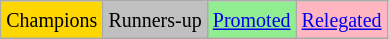<table class="wikitable">
<tr>
<td bgcolor=gold><small>Champions</small></td>
<td bgcolor=silver><small>Runners-up</small></td>
<td bgcolor=lightgreen><small><a href='#'>Promoted</a></small></td>
<td bgcolor=lightpink><small><a href='#'>Relegated</a></small></td>
</tr>
</table>
